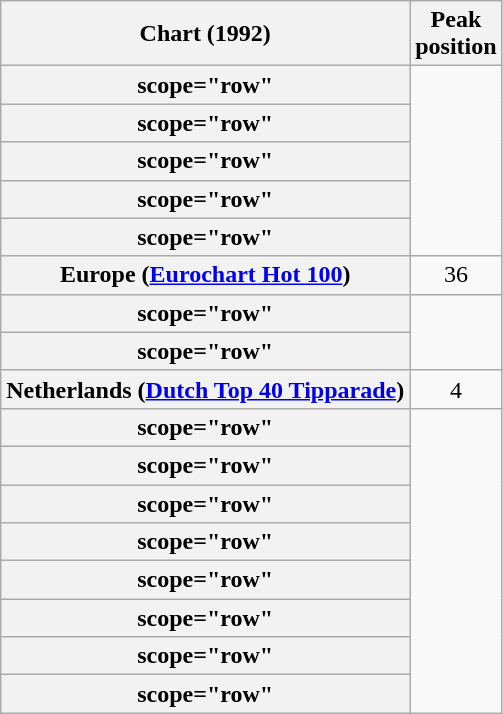<table class="wikitable sortable plainrowheaders" style="text-align:center">
<tr>
<th>Chart (1992)</th>
<th>Peak<br>position</th>
</tr>
<tr>
<th>scope="row" </th>
</tr>
<tr>
<th>scope="row" </th>
</tr>
<tr>
<th>scope="row" </th>
</tr>
<tr>
<th>scope="row" </th>
</tr>
<tr>
<th>scope="row" </th>
</tr>
<tr>
<th scope="row">Europe (<a href='#'>Eurochart Hot 100</a>)</th>
<td>36</td>
</tr>
<tr>
<th>scope="row" </th>
</tr>
<tr>
<th>scope="row" </th>
</tr>
<tr>
<th scope="row">Netherlands (<a href='#'>Dutch Top 40 Tipparade</a>)</th>
<td>4</td>
</tr>
<tr>
<th>scope="row" </th>
</tr>
<tr>
<th>scope="row" </th>
</tr>
<tr>
<th>scope="row" </th>
</tr>
<tr>
<th>scope="row" </th>
</tr>
<tr>
<th>scope="row" </th>
</tr>
<tr>
<th>scope="row" </th>
</tr>
<tr>
<th>scope="row" </th>
</tr>
<tr>
<th>scope="row" </th>
</tr>
</table>
